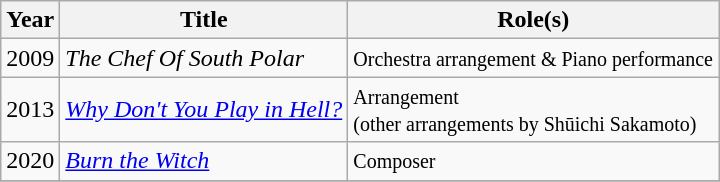<table class="wikitable">
<tr>
<th>Year</th>
<th>Title</th>
<th>Role(s)</th>
</tr>
<tr>
<td>2009</td>
<td><em>The Chef Of South Polar</em></td>
<td><small>Orchestra arrangement & Piano performance</small></td>
</tr>
<tr>
<td>2013</td>
<td><em><a href='#'>Why Don't You Play in Hell?</a></em></td>
<td><small>Arrangement<br>(other arrangements by Shūichi Sakamoto)</small></td>
</tr>
<tr>
<td>2020</td>
<td><em><a href='#'>Burn the Witch</a></em></td>
<td><small>Composer</small></td>
</tr>
<tr>
</tr>
</table>
